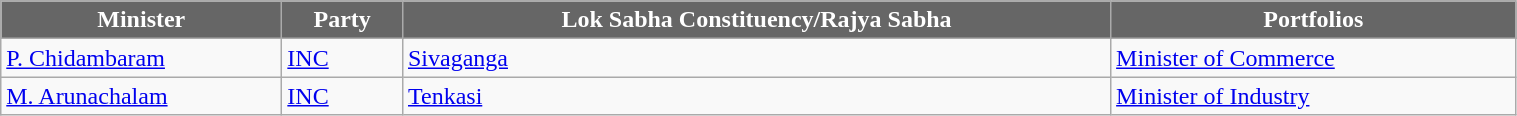<table class="wikitable" width="80%" style="font-size: x-big; font-family: verdana">
<tr>
<th style="background-color:#666666; color:white; width:180px">Minister</th>
<th style="background-color:#666666; color:white">Party</th>
<th style="background-color:#666666; color:white">Lok Sabha Constituency/Rajya Sabha</th>
<th style="background-color:#666666; color:white">Portfolios</th>
</tr>
<tr -->
<td><a href='#'>P. Chidambaram</a></td>
<td><a href='#'>INC</a></td>
<td><a href='#'>Sivaganga</a></td>
<td><a href='#'>Minister of Commerce</a></td>
</tr>
<tr -->
<td><a href='#'>M. Arunachalam</a></td>
<td><a href='#'>INC</a></td>
<td><a href='#'>Tenkasi</a></td>
<td><a href='#'>Minister of Industry</a></td>
</tr>
</table>
